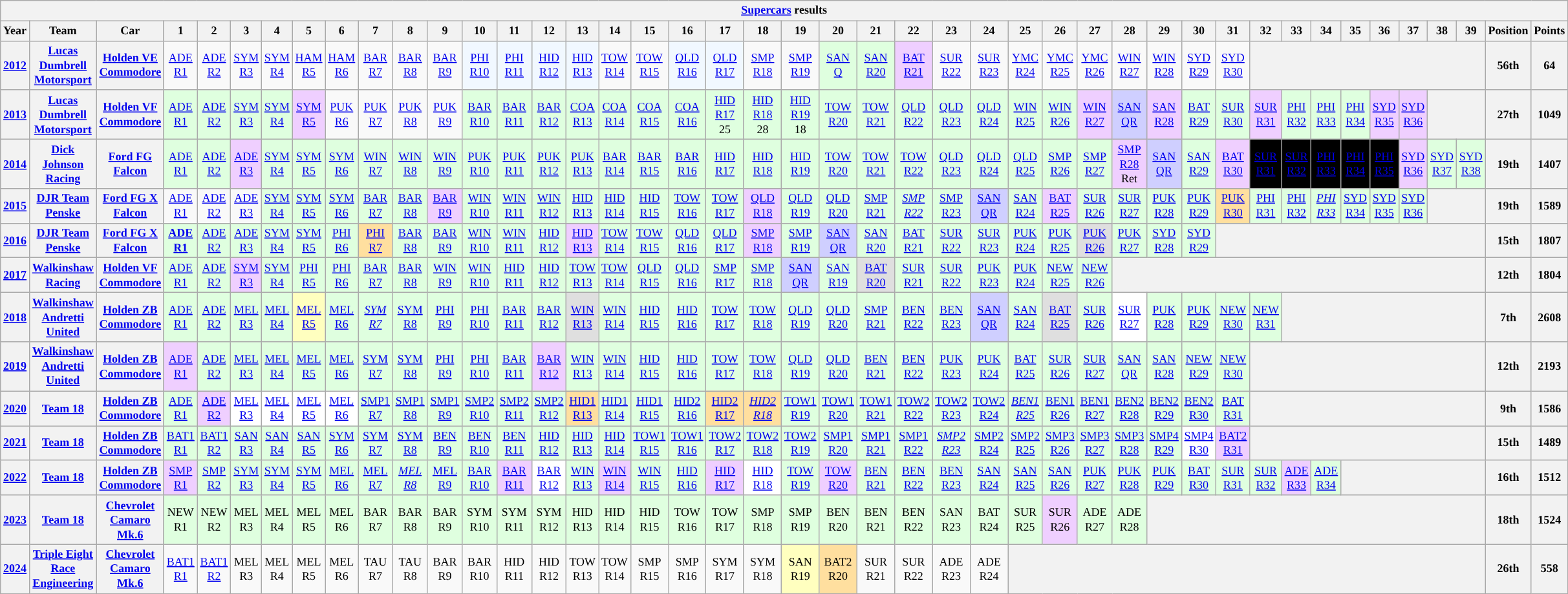<table class="wikitable" style="text-align:center; font-size:75%">
<tr>
<th colspan=45><a href='#'>Supercars</a> results</th>
</tr>
<tr>
<th>Year</th>
<th>Team</th>
<th>Car</th>
<th>1</th>
<th>2</th>
<th>3</th>
<th>4</th>
<th>5</th>
<th>6</th>
<th>7</th>
<th>8</th>
<th>9</th>
<th>10</th>
<th>11</th>
<th>12</th>
<th>13</th>
<th>14</th>
<th>15</th>
<th>16</th>
<th>17</th>
<th>18</th>
<th>19</th>
<th>20</th>
<th>21</th>
<th>22</th>
<th>23</th>
<th>24</th>
<th>25</th>
<th>26</th>
<th>27</th>
<th>28</th>
<th>29</th>
<th>30</th>
<th>31</th>
<th>32</th>
<th>33</th>
<th>34</th>
<th>35</th>
<th>36</th>
<th>37</th>
<th>38</th>
<th>39</th>
<th>Position</th>
<th>Points</th>
</tr>
<tr>
<th><a href='#'>2012</a></th>
<th><a href='#'>Lucas Dumbrell Motorsport</a></th>
<th><a href='#'>Holden VE Commodore</a></th>
<td><a href='#'>ADE<br>R1</a></td>
<td><a href='#'>ADE<br>R2</a></td>
<td><a href='#'>SYM<br>R3</a></td>
<td><a href='#'>SYM<br>R4</a></td>
<td><a href='#'>HAM<br>R5</a></td>
<td><a href='#'>HAM<br>R6</a></td>
<td><a href='#'>BAR<br>R7</a></td>
<td><a href='#'>BAR<br>R8</a></td>
<td><a href='#'>BAR<br>R9</a></td>
<td style="background: #f1f8ff"><a href='#'>PHI<br>R10</a><br></td>
<td style="background: #f1f8ff"><a href='#'>PHI<br>R11</a><br></td>
<td style="background: #f1f8ff"><a href='#'>HID<br>R12</a><br></td>
<td style="background: #f1f8ff"><a href='#'>HID<br>R13</a><br></td>
<td><a href='#'>TOW<br>R14</a></td>
<td><a href='#'>TOW<br>R15</a></td>
<td style="background: #f1f8ff"><a href='#'>QLD<br>R16</a><br></td>
<td style="background: #f1f8ff"><a href='#'>QLD<br>R17</a><br></td>
<td><a href='#'>SMP<br>R18</a></td>
<td><a href='#'>SMP<br>R19</a></td>
<td style="background: #dfffdf"><a href='#'>SAN<br>Q</a><br></td>
<td style="background: #dfffdf"><a href='#'>SAN<br>R20</a><br></td>
<td style="background: #efcfff"><a href='#'>BAT<br>R21</a><br></td>
<td><a href='#'>SUR<br>R22</a></td>
<td><a href='#'>SUR<br>R23</a></td>
<td><a href='#'>YMC<br>R24</a></td>
<td><a href='#'>YMC<br>R25</a></td>
<td><a href='#'>YMC<br>R26</a></td>
<td><a href='#'>WIN<br>R27</a></td>
<td><a href='#'>WIN<br>R28</a></td>
<td><a href='#'>SYD<br>R29</a></td>
<td><a href='#'>SYD<br>R30</a></td>
<th colspan=8></th>
<th>56th</th>
<th>64</th>
</tr>
<tr>
<th><a href='#'>2013</a></th>
<th><a href='#'>Lucas Dumbrell Motorsport</a></th>
<th><a href='#'>Holden VF Commodore</a></th>
<td style="background: #dfffdf"><a href='#'>ADE<br>R1</a><br></td>
<td style="background: #dfffdf"><a href='#'>ADE<br>R2</a><br></td>
<td style="background: #dfffdf"><a href='#'>SYM<br>R3</a><br></td>
<td style="background: #dfffdf"><a href='#'>SYM<br>R4</a><br></td>
<td style="background: #efcfff"><a href='#'>SYM<br>R5</a><br></td>
<td><a href='#'>PUK<br>R6</a></td>
<td><a href='#'>PUK<br>R7</a></td>
<td><a href='#'>PUK<br>R8</a></td>
<td><a href='#'>PUK<br>R9</a></td>
<td style="background: #dfffdf"><a href='#'>BAR<br>R10</a><br></td>
<td style="background: #dfffdf"><a href='#'>BAR<br>R11</a><br></td>
<td style="background: #dfffdf"><a href='#'>BAR<br>R12</a><br></td>
<td style="background: #dfffdf"><a href='#'>COA<br>R13</a><br></td>
<td style="background: #dfffdf"><a href='#'>COA<br>R14</a><br></td>
<td style="background: #dfffdf"><a href='#'>COA<br>R15</a><br></td>
<td style="background: #dfffdf"><a href='#'>COA<br>R16</a><br></td>
<td style="background: #dfffdf"><a href='#'>HID<br>R17</a><br>25<small></small></td>
<td style="background: #dfffdf"><a href='#'>HID<br>R18</a><br>28<small></small></td>
<td style="background: #dfffdf"><a href='#'>HID<br>R19</a><br>18<small></small></td>
<td style="background: #dfffdf"><a href='#'>TOW<br>R20</a><br></td>
<td style="background: #dfffdf"><a href='#'>TOW<br>R21</a><br></td>
<td style="background: #dfffdf"><a href='#'>QLD<br>R22</a><br></td>
<td style="background: #dfffdf"><a href='#'>QLD<br>R23</a><br></td>
<td style="background: #dfffdf"><a href='#'>QLD<br>R24</a><br></td>
<td style="background: #dfffdf"><a href='#'>WIN<br>R25</a><br></td>
<td style="background: #dfffdf"><a href='#'>WIN<br>R26</a><br></td>
<td style="background: #efcfff"><a href='#'>WIN<br>R27</a><br></td>
<td style="background: #cfcfff"><a href='#'>SAN<br>QR</a><br></td>
<td style="background: #efcfff"><a href='#'>SAN<br>R28</a><br></td>
<td style="background: #dfffdf"><a href='#'>BAT<br>R29</a><br></td>
<td style="background: #dfffdf"><a href='#'>SUR<br>R30</a><br></td>
<td style="background: #efcfff"><a href='#'>SUR<br>R31</a><br></td>
<td style="background: #dfffdf"><a href='#'>PHI<br>R32</a><br></td>
<td style="background: #dfffdf"><a href='#'>PHI<br>R33</a><br></td>
<td style="background: #dfffdf"><a href='#'>PHI<br>R34</a><br></td>
<td style="background: #efcfff"><a href='#'>SYD<br>R35</a><br></td>
<td style="background: #efcfff"><a href='#'>SYD<br>R36</a><br></td>
<th colspan=2></th>
<th>27th</th>
<th>1049</th>
</tr>
<tr>
<th><a href='#'>2014</a></th>
<th><a href='#'>Dick Johnson Racing</a></th>
<th><a href='#'>Ford FG Falcon</a></th>
<td style="background: #dfffdf"><a href='#'>ADE<br>R1</a><br></td>
<td style="background: #dfffdf"><a href='#'>ADE<br>R2</a><br></td>
<td style="background: #efcfff"><a href='#'>ADE<br>R3</a><br></td>
<td style="background: #dfffdf"><a href='#'>SYM<br>R4</a><br></td>
<td style="background: #dfffdf"><a href='#'>SYM<br>R5</a><br></td>
<td style="background: #dfffdf"><a href='#'>SYM<br>R6</a><br></td>
<td style="background: #dfffdf"><a href='#'>WIN<br>R7</a><br></td>
<td style="background: #dfffdf"><a href='#'>WIN<br>R8</a><br></td>
<td style="background: #dfffdf"><a href='#'>WIN<br>R9</a><br></td>
<td style="background: #dfffdf"><a href='#'>PUK<br>R10</a><br></td>
<td style="background: #dfffdf"><a href='#'>PUK<br>R11</a><br></td>
<td style="background: #dfffdf"><a href='#'>PUK<br>R12</a><br></td>
<td style="background: #dfffdf"><a href='#'>PUK<br>R13</a><br></td>
<td style="background: #dfffdf"><a href='#'>BAR<br>R14</a><br></td>
<td style="background: #dfffdf"><a href='#'>BAR<br>R15</a><br></td>
<td style="background: #dfffdf"><a href='#'>BAR<br>R16</a><br></td>
<td style="background: #dfffdf"><a href='#'>HID<br>R17</a><br></td>
<td style="background: #dfffdf"><a href='#'>HID<br>R18</a><br></td>
<td style="background: #dfffdf"><a href='#'>HID<br>R19</a><br></td>
<td style="background: #dfffdf"><a href='#'>TOW<br>R20</a><br></td>
<td style="background: #dfffdf"><a href='#'>TOW<br>R21</a><br></td>
<td style="background: #dfffdf"><a href='#'>TOW<br>R22</a><br></td>
<td style="background: #dfffdf"><a href='#'>QLD<br>R23</a><br></td>
<td style="background: #dfffdf"><a href='#'>QLD<br>R24</a><br></td>
<td style="background: #dfffdf"><a href='#'>QLD<br>R25</a><br></td>
<td style="background: #dfffdf"><a href='#'>SMP<br>R26</a><br></td>
<td style="background: #dfffdf"><a href='#'>SMP<br>R27</a><br></td>
<td style="background: #efcfff"><a href='#'>SMP<br>R28</a><br>Ret<small></small></td>
<td style="background: #cfcfff"><a href='#'>SAN<br>QR</a><br></td>
<td style="background: #dfffdf"><a href='#'>SAN<br>R29</a><br></td>
<td style="background: #efcfff"><a href='#'>BAT<br>R30</a><br></td>
<td style="background: #000000; color:white"><a href='#'><span>SUR<br>R31</span></a><br></td>
<td style="background: #000000; color:white"><a href='#'><span>SUR<br>R32</span></a><br></td>
<td style="background: #000000; color:white"><a href='#'><span>PHI<br>R33</span></a><br></td>
<td style="background: #000000; color:white"><a href='#'><span>PHI<br>R34</span></a><br></td>
<td style="background: #000000; color:white"><a href='#'><span>PHI<br>R35</span></a><br></td>
<td style="background: #efcfff"><a href='#'>SYD<br>R36</a><br></td>
<td style="background: #dfffdf"><a href='#'>SYD<br>R37</a><br></td>
<td style="background: #dfffdf"><a href='#'>SYD<br>R38</a><br></td>
<th>19th</th>
<th>1407</th>
</tr>
<tr>
<th><a href='#'>2015</a></th>
<th><a href='#'>DJR Team Penske</a></th>
<th><a href='#'>Ford FG X Falcon</a></th>
<td><a href='#'>ADE<br>R1</a></td>
<td><a href='#'>ADE<br>R2</a></td>
<td><a href='#'>ADE<br>R3</a></td>
<td style="background: #dfffdf"><a href='#'>SYM<br>R4</a><br></td>
<td style="background: #dfffdf"><a href='#'>SYM<br>R5</a><br></td>
<td style="background: #dfffdf"><a href='#'>SYM<br>R6</a><br></td>
<td style="background: #dfffdf"><a href='#'>BAR<br>R7</a><br></td>
<td style="background: #dfffdf"><a href='#'>BAR<br>R8</a><br></td>
<td style="background: #efcfff"><a href='#'>BAR<br>R9</a><br></td>
<td style="background: #dfffdf"><a href='#'>WIN<br>R10</a><br></td>
<td style="background: #dfffdf"><a href='#'>WIN<br>R11</a><br></td>
<td style="background: #dfffdf"><a href='#'>WIN<br>R12</a><br></td>
<td style="background: #dfffdf"><a href='#'>HID<br>R13</a><br></td>
<td style="background: #dfffdf"><a href='#'>HID<br>R14</a><br></td>
<td style="background: #dfffdf"><a href='#'>HID<br>R15</a><br></td>
<td style="background: #dfffdf"><a href='#'>TOW<br>R16</a><br></td>
<td style="background: #dfffdf"><a href='#'>TOW<br>R17</a><br></td>
<td style="background: #efcfff"><a href='#'>QLD<br>R18</a><br></td>
<td style="background: #dfffdf"><a href='#'>QLD<br>R19</a><br></td>
<td style="background: #dfffdf"><a href='#'>QLD<br>R20</a><br></td>
<td style="background: #dfffdf"><a href='#'>SMP<br>R21</a><br></td>
<td style="background: #dfffdf"><em><a href='#'>SMP<br>R22</a><br></em></td>
<td style="background: #dfffdf"><a href='#'>SMP<br>R23</a><br></td>
<td style="background: #cfcfff"><a href='#'>SAN<br>QR</a><br></td>
<td style="background: #dfffdf"><a href='#'>SAN<br>R24</a><br></td>
<td style="background: #efcfff"><a href='#'>BAT<br>R25</a><br></td>
<td style="background: #dfffdf"><a href='#'>SUR<br>R26</a><br></td>
<td style="background: #dfffdf"><a href='#'>SUR<br>R27</a><br></td>
<td style="background: #dfffdf"><a href='#'>PUK<br>R28</a><br></td>
<td style="background: #dfffdf"><a href='#'>PUK<br>R29</a><br></td>
<td style="background: #ffdf9f"><a href='#'>PUK<br>R30</a><br></td>
<td style="background: #dfffdf"><a href='#'>PHI<br>R31</a><br></td>
<td style="background: #dfffdf"><a href='#'>PHI<br>R32</a><br></td>
<td style="background: #dfffdf"><em><a href='#'>PHI<br>R33</a><br></em></td>
<td style="background: #dfffdf"><a href='#'>SYD<br>R34</a><br></td>
<td style="background: #dfffdf"><a href='#'>SYD<br>R35</a><br></td>
<td style="background: #dfffdf"><a href='#'>SYD<br>R36</a><br></td>
<th colspan=2></th>
<th>19th</th>
<th>1589</th>
</tr>
<tr>
<th><a href='#'>2016</a></th>
<th><a href='#'>DJR Team Penske</a></th>
<th><a href='#'>Ford FG X Falcon</a></th>
<td style="background: #dfffdf"><strong><a href='#'>ADE<br>R1</a><br></strong></td>
<td style="background: #dfffdf"><a href='#'>ADE<br>R2</a><br></td>
<td style="background: #dfffdf"><a href='#'>ADE<br>R3</a><br></td>
<td style="background: #dfffdf"><a href='#'>SYM<br>R4</a><br></td>
<td style="background: #dfffdf"><a href='#'>SYM<br>R5</a><br></td>
<td style="background: #dfffdf"><a href='#'>PHI<br>R6</a><br></td>
<td style="background: #ffdf9f"><a href='#'>PHI<br>R7</a><br></td>
<td style="background: #dfffdf"><a href='#'>BAR<br>R8</a><br></td>
<td style="background: #dfffdf"><a href='#'>BAR<br>R9</a><br></td>
<td style="background: #dfffdf"><a href='#'>WIN<br>R10</a><br></td>
<td style="background: #dfffdf"><a href='#'>WIN<br>R11</a><br></td>
<td style="background: #dfffdf"><a href='#'>HID<br>R12</a><br></td>
<td style="background: #efcfff"><a href='#'>HID<br>R13</a><br></td>
<td style="background: #dfffdf"><a href='#'>TOW<br>R14</a><br></td>
<td style="background: #dfffdf"><a href='#'>TOW<br>R15</a><br></td>
<td style="background: #dfffdf"><a href='#'>QLD<br>R16</a><br></td>
<td style="background: #dfffdf"><a href='#'>QLD<br>R17</a><br></td>
<td style="background: #efcfff"><a href='#'>SMP<br>R18</a><br></td>
<td style="background: #dfffdf"><a href='#'>SMP<br>R19</a><br></td>
<td style="background: #cfcfff"><a href='#'>SAN<br>QR</a><br></td>
<td style="background: #dfffdf"><a href='#'>SAN<br>R20</a><br></td>
<td style="background: #dfffdf"><a href='#'>BAT<br>R21</a><br></td>
<td style="background: #dfffdf"><a href='#'>SUR<br>R22</a><br></td>
<td style="background: #dfffdf"><a href='#'>SUR<br>R23</a><br></td>
<td style="background: #dfffdf"><a href='#'>PUK<br>R24</a><br></td>
<td style="background: #dfffdf"><a href='#'>PUK<br>R25</a><br></td>
<td style="background: #dfdfdf"><a href='#'>PUK<br>R26</a><br></td>
<td style="background: #dfffdf"><a href='#'>PUK<br>R27</a><br></td>
<td style="background: #dfffdf"><a href='#'>SYD<br>R28</a><br></td>
<td style="background: #dfffdf"><a href='#'>SYD<br>R29</a><br></td>
<th colspan=9></th>
<th>15th</th>
<th>1807</th>
</tr>
<tr>
<th><a href='#'>2017</a></th>
<th><a href='#'>Walkinshaw Racing</a></th>
<th><a href='#'>Holden VF Commodore</a></th>
<td style="background: #dfffdf"><a href='#'>ADE<br>R1</a><br></td>
<td style="background: #dfffdf"><a href='#'>ADE<br>R2</a><br></td>
<td style="background: #efcfff"><a href='#'>SYM<br>R3</a><br></td>
<td style="background: #dfffdf"><a href='#'>SYM<br>R4</a><br></td>
<td style="background: #dfffdf"><a href='#'>PHI<br>R5</a><br></td>
<td style="background: #dfffdf"><a href='#'>PHI<br>R6</a><br></td>
<td style="background: #dfffdf"><a href='#'>BAR<br>R7</a><br></td>
<td style="background: #dfffdf"><a href='#'>BAR<br>R8</a><br></td>
<td style="background: #dfffdf"><a href='#'>WIN<br>R9</a><br></td>
<td style="background: #dfffdf"><a href='#'>WIN<br>R10</a><br></td>
<td style="background: #dfffdf"><a href='#'>HID<br>R11</a><br></td>
<td style="background: #dfffdf"><a href='#'>HID<br>R12</a><br></td>
<td style="background: #dfffdf"><a href='#'>TOW<br>R13</a><br></td>
<td style="background: #dfffdf"><a href='#'>TOW<br>R14</a><br></td>
<td style="background: #dfffdf"><a href='#'>QLD<br>R15</a><br></td>
<td style="background: #dfffdf"><a href='#'>QLD<br>R16</a><br></td>
<td style="background: #dfffdf"><a href='#'>SMP<br>R17</a><br></td>
<td style="background: #dfffdf"><a href='#'>SMP<br>R18</a><br></td>
<td style="background: #cfcfff"><a href='#'>SAN<br>QR</a><br></td>
<td style="background: #dfffdf"><a href='#'>SAN<br>R19</a><br></td>
<td style="background: #dfdfdf"><a href='#'>BAT<br>R20</a><br></td>
<td style="background: #dfffdf"><a href='#'>SUR<br>R21</a><br></td>
<td style="background: #dfffdf"><a href='#'>SUR<br>R22</a><br></td>
<td style="background: #dfffdf"><a href='#'>PUK<br>R23</a><br></td>
<td style="background: #dfffdf"><a href='#'>PUK<br>R24</a><br></td>
<td style="background: #dfffdf"><a href='#'>NEW<br>R25</a><br></td>
<td style="background: #dfffdf"><a href='#'>NEW<br>R26</a><br></td>
<th colspan=12></th>
<th>12th</th>
<th>1804</th>
</tr>
<tr>
<th><a href='#'>2018</a></th>
<th><a href='#'>Walkinshaw Andretti United</a></th>
<th><a href='#'>Holden ZB Commodore</a></th>
<td style="background: #dfffdf"><a href='#'>ADE<br>R1</a><br></td>
<td style="background: #dfffdf"><a href='#'>ADE<br>R2</a><br></td>
<td style="background: #dfffdf"><a href='#'>MEL<br>R3</a><br></td>
<td style="background: #dfffdf"><a href='#'>MEL<br>R4</a><br></td>
<td style="background: #ffffbf"><a href='#'>MEL<br>R5</a><br></td>
<td style="background: #dfffdf"><a href='#'>MEL<br>R6</a><br></td>
<td style="background: #dfffdf"><em><a href='#'>SYM<br>R7</a><br></em></td>
<td style="background: #dfffdf"><a href='#'>SYM<br>R8</a><br></td>
<td style="background: #dfffdf"><a href='#'>PHI<br>R9</a><br></td>
<td style="background: #dfffdf"><a href='#'>PHI<br>R10</a><br></td>
<td style="background: #dfffdf"><a href='#'>BAR<br>R11</a><br></td>
<td style="background: #dfffdf"><a href='#'>BAR<br>R12</a><br></td>
<td style="background: #dfdfdf"><a href='#'>WIN<br>R13</a><br></td>
<td style="background: #dfffdf"><a href='#'>WIN<br>R14</a><br></td>
<td style="background: #dfffdf"><a href='#'>HID<br>R15</a><br></td>
<td style="background: #dfffdf"><a href='#'>HID<br>R16</a><br></td>
<td style="background: #dfffdf"><a href='#'>TOW<br>R17</a><br></td>
<td style="background: #dfffdf"><a href='#'>TOW<br>R18</a><br></td>
<td style="background: #dfffdf"><a href='#'>QLD<br>R19</a><br></td>
<td style="background: #dfffdf"><a href='#'>QLD<br>R20</a><br></td>
<td style="background: #dfffdf"><a href='#'>SMP<br>R21</a><br></td>
<td style="background: #dfffdf"><a href='#'>BEN<br>R22</a><br></td>
<td style="background: #dfffdf"><a href='#'>BEN<br>R23</a><br></td>
<td style="background: #cfcfff"><a href='#'>SAN<br>QR</a><br></td>
<td style="background: #dfffdf"><a href='#'>SAN<br>R24</a><br></td>
<td style="background: #dfdfdf"><a href='#'>BAT<br>R25</a><br></td>
<td style="background: #dfffdf"><a href='#'>SUR<br>R26</a><br></td>
<td style="background: #ffffff"><a href='#'>SUR<br>R27</a><br></td>
<td style="background: #dfffdf"><a href='#'>PUK<br>R28</a><br></td>
<td style="background: #dfffdf"><a href='#'>PUK<br>R29</a><br></td>
<td style="background: #dfffdf"><a href='#'>NEW<br>R30</a><br></td>
<td style="background: #dfffdf"><a href='#'>NEW<br>R31</a><br></td>
<th colspan=7></th>
<th>7th</th>
<th>2608</th>
</tr>
<tr>
<th><a href='#'>2019</a></th>
<th><a href='#'>Walkinshaw Andretti United</a></th>
<th><a href='#'>Holden ZB Commodore</a></th>
<td style="background: #efcfff"><a href='#'>ADE<br>R1</a><br></td>
<td style="background: #dfffdf"><a href='#'>ADE<br>R2</a><br></td>
<td style="background: #dfffdf"><a href='#'>MEL<br>R3</a><br></td>
<td style="background: #dfffdf"><a href='#'>MEL<br>R4</a><br></td>
<td style="background: #dfffdf"><a href='#'>MEL<br>R5</a><br></td>
<td style="background: #dfffdf"><a href='#'>MEL<br>R6</a><br></td>
<td style="background: #dfffdf"><a href='#'>SYM<br>R7</a><br></td>
<td style="background: #dfffdf"><a href='#'>SYM<br>R8</a><br></td>
<td style="background: #dfffdf"><a href='#'>PHI<br>R9</a><br></td>
<td style="background: #dfffdf"><a href='#'>PHI<br>R10</a><br></td>
<td style="background: #dfffdf"><a href='#'>BAR<br>R11</a><br></td>
<td style="background: #efcfff"><a href='#'>BAR<br>R12</a><br></td>
<td style="background: #dfffdf"><a href='#'>WIN<br>R13</a><br></td>
<td style="background: #dfffdf"><a href='#'>WIN<br>R14</a><br></td>
<td style="background: #dfffdf"><a href='#'>HID<br>R15</a><br></td>
<td style="background: #dfffdf"><a href='#'>HID<br>R16</a><br></td>
<td style="background: #dfffdf"><a href='#'>TOW<br>R17</a><br></td>
<td style="background: #dfffdf"><a href='#'>TOW<br>R18</a><br></td>
<td style="background: #dfffdf"><a href='#'>QLD<br>R19</a><br></td>
<td style="background: #dfffdf"><a href='#'>QLD<br>R20</a><br></td>
<td style="background: #dfffdf"><a href='#'>BEN<br>R21</a><br></td>
<td style="background: #dfffdf"><a href='#'>BEN<br>R22</a><br></td>
<td style="background: #dfffdf"><a href='#'>PUK<br>R23</a><br></td>
<td style="background: #dfffdf"><a href='#'>PUK<br>R24</a><br></td>
<td style="background: #dfffdf"><a href='#'>BAT<br>R25</a><br></td>
<td style="background: #dfffdf"><a href='#'>SUR<br>R26</a><br></td>
<td style="background: #dfffdf"><a href='#'>SUR<br>R27</a><br></td>
<td style="background: #dfffdf"><a href='#'>SAN<br>QR</a><br></td>
<td style="background: #dfffdf"><a href='#'>SAN<br>R28</a><br></td>
<td style="background: #dfffdf"><a href='#'>NEW<br>R29</a><br></td>
<td style="background: #dfffdf"><a href='#'>NEW<br>R30</a><br></td>
<th colspan=8></th>
<th>12th</th>
<th>2193</th>
</tr>
<tr>
<th><a href='#'>2020</a></th>
<th><a href='#'>Team 18</a></th>
<th><a href='#'>Holden ZB Commodore</a></th>
<td style="background: #dfffdf"><a href='#'>ADE<br>R1</a><br></td>
<td style="background: #efcfff"><a href='#'>ADE<br>R2</a><br></td>
<td style="background: #ffffff"><a href='#'>MEL<br>R3</a><br></td>
<td style="background: #ffffff"><a href='#'>MEL<br>R4</a><br></td>
<td style="background: #ffffff"><a href='#'>MEL<br>R5</a><br></td>
<td style="background: #ffffff"><a href='#'>MEL<br>R6</a><br></td>
<td style="background: #dfffdf"><a href='#'>SMP1<br>R7</a><br></td>
<td style="background: #dfffdf"><a href='#'>SMP1<br>R8</a><br></td>
<td style="background: #dfffdf"><a href='#'>SMP1<br>R9</a><br></td>
<td style="background: #dfffdf"><a href='#'>SMP2<br>R10</a><br></td>
<td style="background: #dfffdf"><a href='#'>SMP2<br>R11</a><br></td>
<td style="background: #dfffdf"><a href='#'>SMP2<br>R12</a><br></td>
<td style="background: #ffdf9f"><a href='#'>HID1<br>R13</a><br></td>
<td style="background: #dfffdf"><a href='#'>HID1<br>R14</a><br></td>
<td style="background: #dfffdf"><a href='#'>HID1<br>R15</a><br></td>
<td style="background: #dfffdf"><a href='#'>HID2<br>R16</a><br></td>
<td style="background: #ffdf9f"><a href='#'>HID2<br>R17</a><br></td>
<td style="background: #ffdf9f"><em><a href='#'>HID2<br>R18</a><br></em></td>
<td style="background: #dfffdf"><a href='#'>TOW1<br>R19</a><br></td>
<td style="background: #dfffdf"><a href='#'>TOW1<br>R20</a><br></td>
<td style="background: #dfffdf"><a href='#'>TOW1<br>R21</a><br></td>
<td style="background: #dfffdf"><a href='#'>TOW2<br>R22</a><br></td>
<td style="background: #dfffdf"><a href='#'>TOW2<br>R23</a><br></td>
<td style="background: #dfffdf"><a href='#'>TOW2<br>R24</a><br></td>
<td style="background: #dfffdf"><em><a href='#'>BEN1<br>R25</a><br></em></td>
<td style="background: #dfffdf"><a href='#'>BEN1<br>R26</a><br></td>
<td style="background: #dfffdf"><a href='#'>BEN1<br>R27</a><br></td>
<td style="background: #dfffdf"><a href='#'>BEN2<br>R28</a><br></td>
<td style="background: #dfffdf"><a href='#'>BEN2<br>R29</a><br></td>
<td style="background: #dfffdf"><a href='#'>BEN2<br>R30</a><br></td>
<td style="background: #dfffdf"><a href='#'>BAT<br>R31</a><br></td>
<th colspan=8></th>
<th>9th</th>
<th>1586</th>
</tr>
<tr>
<th><a href='#'>2021</a></th>
<th><a href='#'>Team 18</a></th>
<th><a href='#'>Holden ZB Commodore</a></th>
<td style="background: #dfffdf"><a href='#'>BAT1<br>R1</a><br></td>
<td style="background: #dfffdf"><a href='#'>BAT1<br>R2</a><br></td>
<td style="background: #dfffdf"><a href='#'>SAN<br>R3</a><br></td>
<td style="background: #dfffdf"><a href='#'>SAN<br>R4</a><br></td>
<td style="background: #dfffdf"><a href='#'>SAN<br>R5</a><br></td>
<td style="background: #dfffdf"><a href='#'>SYM<br>R6</a><br></td>
<td style="background: #dfffdf"><a href='#'>SYM<br>R7</a><br></td>
<td style="background: #dfffdf"><a href='#'>SYM<br>R8</a><br></td>
<td style="background: #dfffdf"><a href='#'>BEN<br>R9</a><br></td>
<td style="background: #dfffdf"><a href='#'>BEN<br>R10</a><br></td>
<td style="background: #dfffdf"><a href='#'>BEN<br>R11</a><br></td>
<td style="background: #dfffdf"><a href='#'>HID<br>R12</a><br></td>
<td style="background: #dfffdf"><a href='#'>HID<br>R13</a><br></td>
<td style="background: #dfffdf"><a href='#'>HID<br>R14</a><br></td>
<td style="background: #dfffdf"><a href='#'>TOW1<br>R15</a><br></td>
<td style="background: #dfffdf"><a href='#'>TOW1<br>R16</a><br></td>
<td style="background: #dfffdf"><a href='#'>TOW2<br>R17</a><br></td>
<td style="background: #dfffdf"><a href='#'>TOW2<br>R18</a><br></td>
<td style="background: #dfffdf"><a href='#'>TOW2<br>R19</a><br></td>
<td style="background: #dfffdf"><a href='#'>SMP1<br>R20</a><br></td>
<td style="background: #dfffdf"><a href='#'>SMP1<br>R21</a><br></td>
<td style="background: #dfffdf"><a href='#'>SMP1<br>R22</a><br></td>
<td style="background: #dfffdf"><em><a href='#'>SMP2<br>R23</a><br></em></td>
<td style="background: #dfffdf"><a href='#'>SMP2<br>R24</a><br></td>
<td style="background: #dfffdf"><a href='#'>SMP2<br>R25</a><br></td>
<td style="background: #dfffdf"><a href='#'>SMP3<br>R26</a><br></td>
<td style="background: #dfffdf"><a href='#'>SMP3<br>R27</a><br></td>
<td style="background: #dfffdf"><a href='#'>SMP3<br>R28</a><br></td>
<td style="background: #dfffdf"><a href='#'>SMP4<br>R29</a><br></td>
<td style="background: #ffffff"><a href='#'>SMP4<br>R30</a><br></td>
<td style="background: #efcfff"><a href='#'>BAT2<br>R31</a><br></td>
<th colspan=8></th>
<th>15th</th>
<th>1489</th>
</tr>
<tr>
<th><a href='#'>2022</a></th>
<th><a href='#'>Team 18</a></th>
<th><a href='#'>Holden ZB Commodore</a></th>
<td style="background: #efcfff"><a href='#'>SMP<br>R1</a><br></td>
<td style="background: #dfffdf"><a href='#'>SMP<br>R2</a><br></td>
<td style="background: #dfffdf"><a href='#'>SYM<br>R3</a><br></td>
<td style="background: #dfffdf"><a href='#'>SYM<br>R4</a><br></td>
<td style="background: #dfffdf"><a href='#'>SYM<br>R5</a><br></td>
<td style="background: #dfffdf"><a href='#'>MEL<br>R6</a><br></td>
<td style="background: #dfffdf"><a href='#'>MEL<br>R7</a><br></td>
<td style="background: #dfffdf"><em><a href='#'>MEL<br>R8</a></em><br></td>
<td style="background: #dfffdf"><a href='#'>MEL<br>R9</a><br></td>
<td style="background: #dfffdf"><a href='#'>BAR<br>R10</a><br></td>
<td style="background: #efcfff"><a href='#'>BAR<br>R11</a><br></td>
<td style="background: #ffffff"><a href='#'>BAR<br>R12</a><br></td>
<td style="background: #dfffdf"><a href='#'>WIN<br>R13</a><br></td>
<td style="background: #efcfff"><a href='#'>WIN<br>R14</a><br></td>
<td style="background: #dfffdf"><a href='#'>WIN<br>R15</a><br></td>
<td style="background: #dfffdf"><a href='#'>HID<br>R16</a><br></td>
<td style="background: #efcfff"><a href='#'>HID<br>R17</a><br></td>
<td style="background: #ffffff"><a href='#'>HID<br>R18</a><br></td>
<td style="background: #dfffdf"><a href='#'>TOW<br>R19</a><br></td>
<td style="background: #efcfff"><a href='#'>TOW<br>R20</a><br></td>
<td style="background: #dfffdf"><a href='#'>BEN<br>R21</a><br></td>
<td style="background: #dfffdf"><a href='#'>BEN<br>R22</a><br></td>
<td style="background: #dfffdf"><a href='#'>BEN<br>R23</a><br></td>
<td style="background: #dfffdf"><a href='#'>SAN<br>R24</a><br></td>
<td style="background: #dfffdf"><a href='#'>SAN<br>R25</a><br></td>
<td style="background: #dfffdf"><a href='#'>SAN<br>R26</a><br></td>
<td style="background: #dfffdf"><a href='#'>PUK<br>R27</a><br></td>
<td style="background: #dfffdf"><a href='#'>PUK<br>R28</a><br></td>
<td style="background: #dfffdf"><a href='#'>PUK<br>R29</a><br></td>
<td style="background: #dfffdf"><a href='#'>BAT<br>R30</a><br></td>
<td style="background: #dfffdf"><a href='#'>SUR<br>R31</a><br></td>
<td style="background: #dfffdf"><a href='#'>SUR<br>R32</a><br></td>
<td style="background: #efcfff"><a href='#'>ADE<br>R33</a><br></td>
<td style="background: #dfffdf"><a href='#'>ADE<br>R34</a><br></td>
<th colspan=5></th>
<th>16th</th>
<th>1512</th>
</tr>
<tr>
<th><a href='#'>2023</a></th>
<th><a href='#'>Team 18</a></th>
<th><a href='#'>Chevrolet Camaro Mk.6</a></th>
<td style="background:#dfffdf">NEW<br>R1<br></td>
<td style="background:#dfffdf">NEW<br>R2<br></td>
<td style="background:#dfffdf">MEL<br>R3<br></td>
<td style="background:#dfffdf">MEL<br>R4<br></td>
<td style="background:#dfffdf">MEL<br>R5<br></td>
<td style="background:#dfffdf">MEL<br>R6<br></td>
<td style="background:#dfffdf">BAR<br>R7<br></td>
<td style="background:#dfffdf">BAR<br>R8<br></td>
<td style="background:#dfffdf">BAR<br>R9<br></td>
<td style="background:#dfffdf">SYM<br>R10<br></td>
<td style="background:#dfffdf">SYM<br>R11<br></td>
<td style="background:#dfffdf">SYM<br>R12<br></td>
<td style="background:#dfffdf">HID<br>R13<br></td>
<td style="background:#dfffdf">HID<br>R14<br></td>
<td style="background:#dfffdf">HID<br>R15<br></td>
<td style="background:#dfffdf">TOW<br>R16<br></td>
<td style="background:#dfffdf">TOW<br>R17<br></td>
<td style="background:#dfffdf">SMP<br>R18<br></td>
<td style="background:#dfffdf">SMP<br>R19<br></td>
<td style="background:#dfffdf">BEN<br>R20<br></td>
<td style="background:#dfffdf">BEN<br>R21<br></td>
<td style="background:#dfffdf">BEN<br>R22<br></td>
<td style="background:#dfffdf">SAN<br>R23<br></td>
<td style="background:#dfffdf">BAT<br>R24<br></td>
<td style="background:#dfffdf">SUR<br>R25<br></td>
<td style="background:#efcfff">SUR<br>R26<br></td>
<td style="background:#dfffdf">ADE<br>R27<br></td>
<td style="background:#dfffdf">ADE<br>R28<br></td>
<th colspan=11></th>
<th style="background:">18th</th>
<th style="background:">1524</th>
</tr>
<tr>
<th><a href='#'>2024</a></th>
<th><a href='#'>Triple Eight Race Engineering</a></th>
<th><a href='#'>Chevrolet Camaro Mk.6</a></th>
<td><a href='#'>BAT1<br>R1</a></td>
<td><a href='#'>BAT1<br>R2</a></td>
<td>MEL<br>R3</td>
<td>MEL<br>R4</td>
<td>MEL<br>R5</td>
<td>MEL<br>R6</td>
<td>TAU<br>R7</td>
<td>TAU<br>R8</td>
<td>BAR<br>R9</td>
<td>BAR<br>R10</td>
<td>HID<br>R11</td>
<td>HID<br>R12</td>
<td>TOW<br>R13</td>
<td>TOW<br>R14</td>
<td>SMP<br>R15</td>
<td>SMP<br>R16</td>
<td>SYM<br>R17</td>
<td>SYM<br>R18</td>
<td style="background:#ffffbf">SAN<br>R19<br></td>
<td style="background:#ffdf9f">BAT2<br>R20<br></td>
<td>SUR<br>R21</td>
<td>SUR<br>R22</td>
<td>ADE<br>R23</td>
<td>ADE<br>R24</td>
<th colspan=15></th>
<th>26th</th>
<th>558</th>
</tr>
</table>
